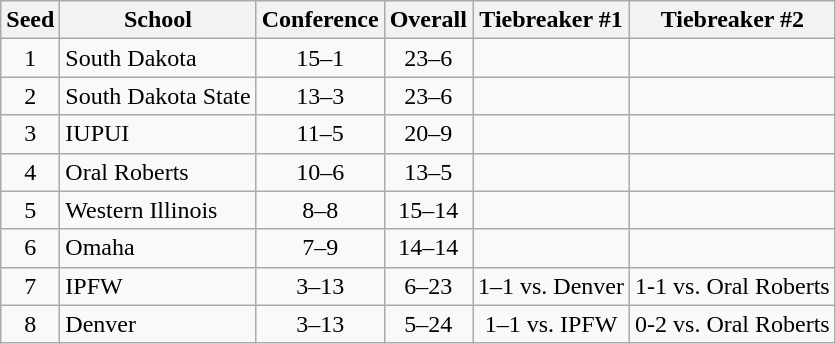<table class="wikitable" style="text-align:center">
<tr>
<th>Seed</th>
<th>School</th>
<th>Conference</th>
<th>Overall</th>
<th>Tiebreaker #1</th>
<th>Tiebreaker #2</th>
</tr>
<tr>
<td>1</td>
<td align=left>South Dakota</td>
<td>15–1</td>
<td>23–6</td>
<td></td>
<td></td>
</tr>
<tr>
<td>2</td>
<td align=left>South Dakota State</td>
<td>13–3</td>
<td>23–6</td>
<td></td>
<td></td>
</tr>
<tr>
<td>3</td>
<td align=left>IUPUI</td>
<td>11–5</td>
<td>20–9</td>
<td></td>
<td></td>
</tr>
<tr>
<td>4</td>
<td align=left>Oral Roberts</td>
<td>10–6</td>
<td>13–5</td>
<td></td>
<td></td>
</tr>
<tr>
<td>5</td>
<td align=left>Western Illinois</td>
<td>8–8</td>
<td>15–14</td>
<td></td>
<td></td>
</tr>
<tr>
<td>6</td>
<td align=left>Omaha</td>
<td>7–9</td>
<td>14–14</td>
<td></td>
<td></td>
</tr>
<tr>
<td>7</td>
<td align=left>IPFW</td>
<td>3–13</td>
<td>6–23</td>
<td>1–1 vs. Denver</td>
<td>1-1 vs. Oral Roberts</td>
</tr>
<tr>
<td>8</td>
<td align=left>Denver</td>
<td>3–13</td>
<td>5–24</td>
<td>1–1 vs. IPFW</td>
<td>0-2 vs. Oral Roberts</td>
</tr>
</table>
